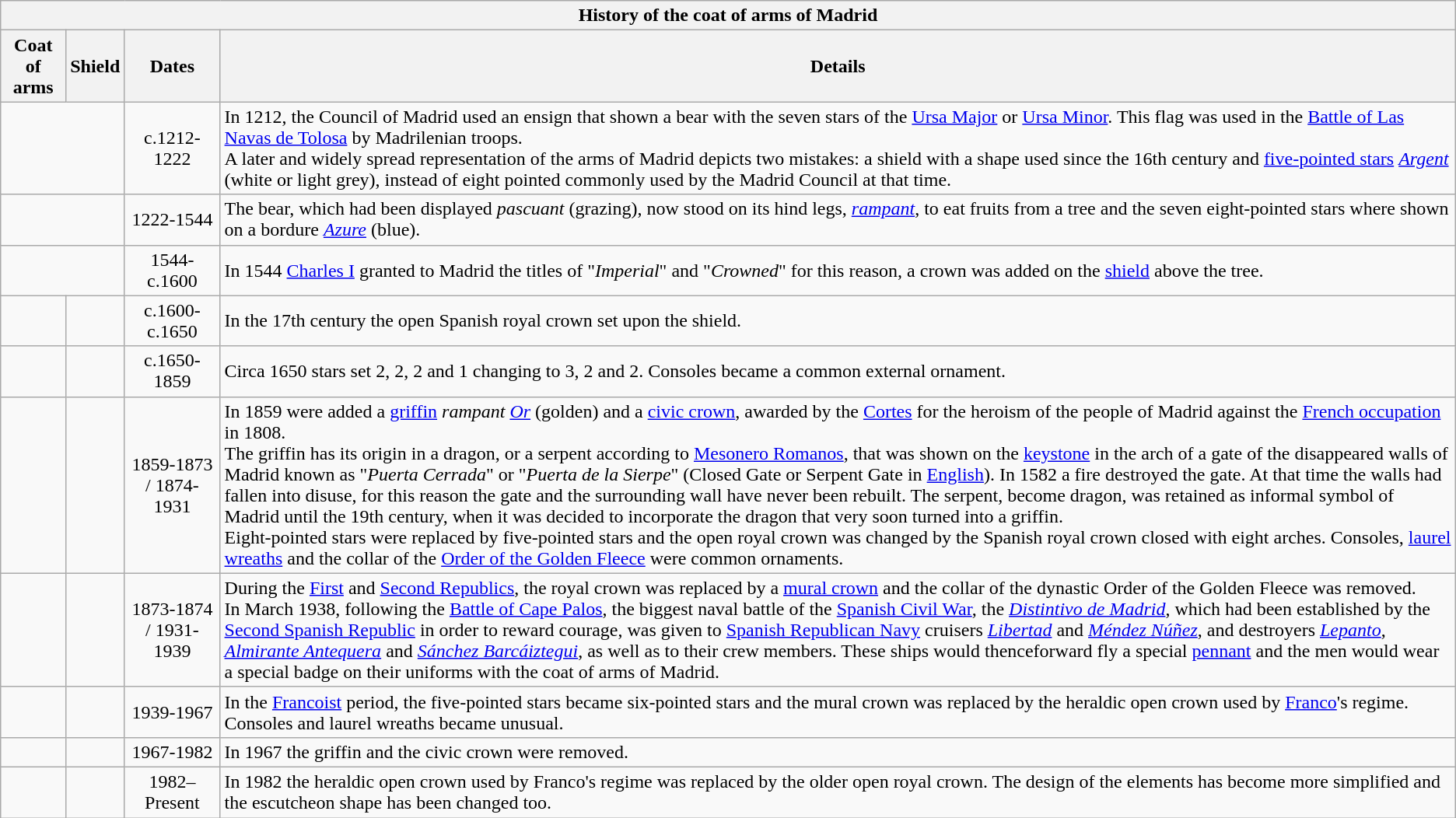<table class="wikitable">
<tr>
<th colspan=4 style=backgroundcolor:#ccccff>History of the coat of arms of Madrid</th>
</tr>
<tr>
<th>Coat of arms</th>
<th>Shield</th>
<th>Dates</th>
<th>Details</th>
</tr>
<tr>
<td style=text-align:center colspan="2"></td>
<td style=text-align:center>c.1212-1222</td>
<td>In 1212, the Council of Madrid used an	ensign that shown a bear with the seven stars of the <a href='#'>Ursa Major</a> or <a href='#'>Ursa Minor</a>. This flag was used in the <a href='#'>Battle of Las Navas de Tolosa</a> by Madrilenian troops.<br>A later and widely spread representation of the arms of Madrid depicts two mistakes: a shield with a shape used since the 16th century and <a href='#'>five-pointed stars</a> <em><a href='#'>Argent</a></em> (white or light grey), instead of eight pointed commonly used by the Madrid Council at that time.</td>
</tr>
<tr>
<td style=text-align:center colspan="2"></td>
<td style=text-align:center>1222-1544</td>
<td>The bear, which had been displayed <em>pascuant</em> (grazing), now stood on its hind legs, <em><a href='#'>rampant</a></em>, to eat fruits from a tree and the seven eight-pointed stars where shown on a bordure <em><a href='#'>Azure</a></em> (blue).</td>
</tr>
<tr>
<td style=text-align:center colspan="2"></td>
<td style=text-align:center>1544-c.1600</td>
<td>In 1544 <a href='#'>Charles I</a> granted to Madrid the titles of "<em>Imperial</em>" and "<em>Crowned</em>" for this reason, a crown was added on the <a href='#'>shield</a> above the tree.</td>
</tr>
<tr>
<td style=text-align:center></td>
<td style=text-align:center></td>
<td style=text-align:center>c.1600-c.1650</td>
<td>In the 17th century the open Spanish royal crown set upon the shield.</td>
</tr>
<tr>
<td style=text-align:center></td>
<td style=text-align:center></td>
<td style=text-align:center>c.1650-1859</td>
<td>Circa 1650 stars set 2, 2, 2 and 1 changing to 3, 2 and 2. Consoles became a common external ornament.</td>
</tr>
<tr>
<td style=text-align:center></td>
<td style=text-align:center></td>
<td style=text-align:center>1859-1873 / 1874-1931</td>
<td>In 1859 were added a <a href='#'>griffin</a> <em>rampant <a href='#'>Or</a></em> (golden) and a <a href='#'>civic crown</a>, awarded by the <a href='#'>Cortes</a> for the heroism of the people of Madrid against the <a href='#'>French occupation</a> in 1808.<br>The griffin has its origin in a dragon, or a serpent according to <a href='#'>Mesonero Romanos</a>, that was shown on the <a href='#'>keystone</a> in the arch of a gate of the disappeared walls of Madrid known as "<em>Puerta Cerrada</em>" or "<em>Puerta de la Sierpe</em>" (Closed Gate or Serpent Gate in <a href='#'>English</a>). In 1582 a fire destroyed the gate. At that time the walls had fallen into disuse, for this reason the gate and the surrounding wall have never been rebuilt. The serpent, become dragon, was retained as informal symbol of Madrid until the 19th century, when it was decided to incorporate the dragon that very soon turned into a griffin.<br>Eight-pointed stars were replaced by five-pointed stars and the open royal crown was changed by the Spanish royal crown closed with eight arches. Consoles, <a href='#'>laurel wreaths</a> and the collar of the <a href='#'>Order of the Golden Fleece</a> were common ornaments.</td>
</tr>
<tr>
<td style=text-align:center></td>
<td style=text-align:center></td>
<td style=text-align:center>1873-1874 / 1931-1939</td>
<td>During the <a href='#'>First</a> and <a href='#'>Second Republics</a>, the royal crown was replaced by a <a href='#'>mural crown</a> and the collar of the dynastic Order of the Golden Fleece was removed.<br>In March 1938, following the <a href='#'>Battle of Cape Palos</a>, the biggest naval battle of the <a href='#'>Spanish Civil War</a>, the <em><a href='#'>Distintivo de Madrid</a></em>, which had been established by the <a href='#'>Second Spanish Republic</a> in order to reward courage, was given to <a href='#'>Spanish Republican Navy</a> cruisers <a href='#'><em>Libertad</em></a> and <a href='#'><em>Méndez Núñez</em></a>, and destroyers <a href='#'><em>Lepanto</em></a>, <a href='#'><em>Almirante Antequera</em></a> and <a href='#'><em>Sánchez Barcáiztegui</em></a>, as well as to their crew members. These ships would thenceforward fly a special <a href='#'>pennant</a> and the men would wear a special badge on their uniforms with the coat of arms of Madrid.</td>
</tr>
<tr>
<td style=text-align:center></td>
<td style=text-align:center></td>
<td style=text-align:center>1939-1967</td>
<td>In the <a href='#'>Francoist</a> period, the five-pointed stars became six-pointed stars and the mural crown was replaced by the heraldic open crown used by <a href='#'>Franco</a>'s regime. Consoles and laurel wreaths became unusual.</td>
</tr>
<tr>
<td style=text-align:center></td>
<td style=text-align:center></td>
<td style=text-align:center>1967-1982</td>
<td>In 1967 the griffin and the civic crown were removed.</td>
</tr>
<tr>
<td style=text-align:center></td>
<td style=text-align:center></td>
<td style=text-align:center>1982–Present</td>
<td>In 1982 the heraldic open crown used by Franco's regime was replaced by the older open royal crown. The design of the elements has become more simplified and the escutcheon shape has been changed too.</td>
</tr>
</table>
